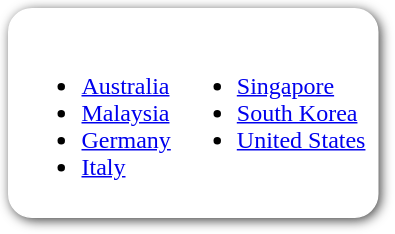<table style=" border-radius:1em; box-shadow: 0.1em 0.1em 0.5em rgba(0,0,0,0.75); background-color: white; border: 1px solid white; padding: 5px;">
<tr style="vertical-align:top;">
<td><br><ul><li> <a href='#'>Australia</a></li><li> <a href='#'>Malaysia</a></li><li> <a href='#'>Germany</a></li><li> <a href='#'>Italy</a></li></ul></td>
<td valign=top><br><ul><li> <a href='#'>Singapore</a></li><li> <a href='#'>South Korea</a></li><li> <a href='#'>United States</a></li></ul></td>
</tr>
</table>
